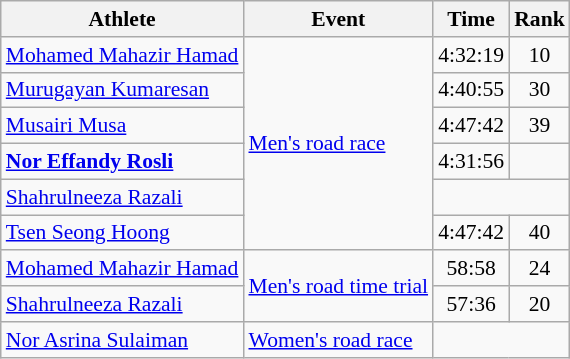<table class="wikitable" style="font-size:90%">
<tr>
<th>Athlete</th>
<th>Event</th>
<th>Time</th>
<th>Rank</th>
</tr>
<tr align=center>
<td align=left><a href='#'>Mohamed Mahazir Hamad</a></td>
<td align=left rowspan=6><a href='#'>Men's road race</a></td>
<td>4:32:19</td>
<td>10</td>
</tr>
<tr align=center>
<td align=left><a href='#'>Murugayan Kumaresan</a></td>
<td>4:40:55</td>
<td>30</td>
</tr>
<tr align=center>
<td align=left><a href='#'>Musairi Musa</a></td>
<td>4:47:42</td>
<td>39</td>
</tr>
<tr align=center>
<td align=left><strong><a href='#'>Nor Effandy Rosli</a></strong></td>
<td>4:31:56</td>
<td></td>
</tr>
<tr align=center>
<td align=left><a href='#'>Shahrulneeza Razali</a></td>
<td colspan=2></td>
</tr>
<tr align=center>
<td align=left><a href='#'>Tsen Seong Hoong</a></td>
<td>4:47:42</td>
<td>40</td>
</tr>
<tr align=center>
<td align=left><a href='#'>Mohamed Mahazir Hamad</a></td>
<td align=left rowspan=2><a href='#'>Men's road time trial</a></td>
<td>58:58</td>
<td>24</td>
</tr>
<tr align=center>
<td align=left><a href='#'>Shahrulneeza Razali</a></td>
<td>57:36</td>
<td>20</td>
</tr>
<tr align=center>
<td align=left><a href='#'>Nor Asrina Sulaiman</a></td>
<td align=left><a href='#'>Women's road race</a></td>
<td colspan=2></td>
</tr>
</table>
